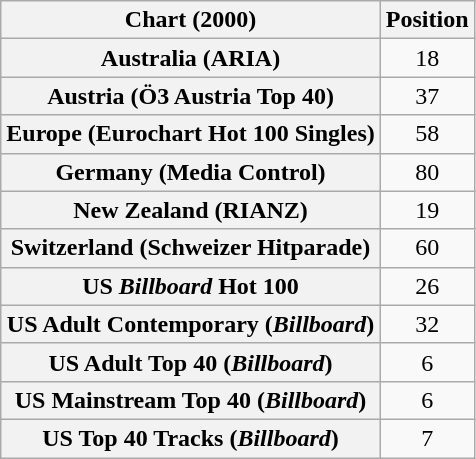<table class="wikitable sortable plainrowheaders" style="text-align:center">
<tr>
<th scope="col">Chart (2000)</th>
<th scope="col">Position</th>
</tr>
<tr>
<th scope="row">Australia (ARIA)</th>
<td>18</td>
</tr>
<tr>
<th scope="row">Austria (Ö3 Austria Top 40)</th>
<td>37</td>
</tr>
<tr>
<th scope="row">Europe (Eurochart Hot 100 Singles)</th>
<td>58</td>
</tr>
<tr>
<th scope="row">Germany (Media Control)</th>
<td>80</td>
</tr>
<tr>
<th scope="row">New Zealand (RIANZ)</th>
<td>19</td>
</tr>
<tr>
<th scope="row">Switzerland (Schweizer Hitparade)</th>
<td>60</td>
</tr>
<tr>
<th scope="row">US <em>Billboard</em> Hot 100</th>
<td>26</td>
</tr>
<tr>
<th scope="row">US Adult Contemporary (<em>Billboard</em>)</th>
<td>32</td>
</tr>
<tr>
<th scope="row">US Adult Top 40 (<em>Billboard</em>)</th>
<td>6</td>
</tr>
<tr>
<th scope="row">US Mainstream Top 40 (<em>Billboard</em>)</th>
<td>6</td>
</tr>
<tr>
<th scope="row">US Top 40 Tracks (<em>Billboard</em>)</th>
<td>7</td>
</tr>
</table>
